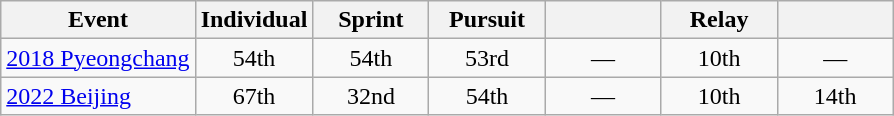<table class="wikitable" style="text-align: center;">
<tr ">
<th>Event</th>
<th style="width:70px;">Individual</th>
<th style="width:70px;">Sprint</th>
<th style="width:70px;">Pursuit</th>
<th style="width:70px;"></th>
<th style="width:70px;">Relay</th>
<th style="width:70px;"></th>
</tr>
<tr>
<td align=left> <a href='#'>2018 Pyeongchang</a></td>
<td>54th</td>
<td>54th</td>
<td>53rd</td>
<td>—</td>
<td>10th</td>
<td>—</td>
</tr>
<tr>
<td align=left> <a href='#'>2022 Beijing</a></td>
<td>67th</td>
<td>32nd</td>
<td>54th</td>
<td>—</td>
<td>10th</td>
<td>14th</td>
</tr>
</table>
